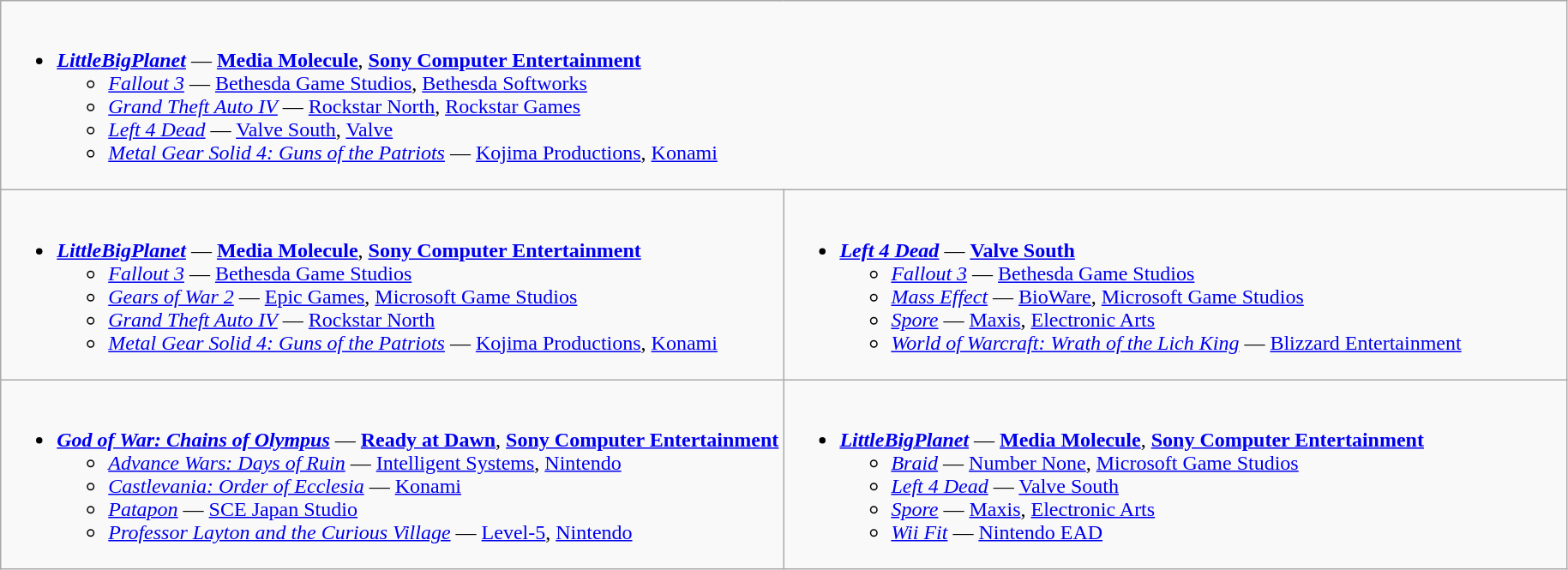<table class="wikitable">
<tr>
<td valign="top" width="50%" colspan="2"><br><ul><li><strong><em><a href='#'>LittleBigPlanet</a></em></strong> — <strong><a href='#'>Media Molecule</a></strong>, <strong><a href='#'>Sony Computer Entertainment</a></strong><ul><li><em><a href='#'>Fallout 3</a></em> — <a href='#'>Bethesda Game Studios</a>, <a href='#'>Bethesda Softworks</a></li><li><em><a href='#'>Grand Theft Auto IV</a></em> — <a href='#'>Rockstar North</a>, <a href='#'>Rockstar Games</a></li><li><em><a href='#'>Left 4 Dead</a></em> — <a href='#'>Valve South</a>, <a href='#'>Valve</a></li><li><em><a href='#'>Metal Gear Solid 4: Guns of the Patriots</a></em> — <a href='#'>Kojima Productions</a>, <a href='#'>Konami</a></li></ul></li></ul></td>
</tr>
<tr>
<td valign="top" width="50%"><br><ul><li><strong><em><a href='#'>LittleBigPlanet</a></em></strong> — <strong><a href='#'>Media Molecule</a></strong>, <strong><a href='#'>Sony Computer Entertainment</a></strong><ul><li><em><a href='#'>Fallout 3</a></em> — <a href='#'>Bethesda Game Studios</a></li><li><em><a href='#'>Gears of War 2</a></em> — <a href='#'>Epic Games</a>, <a href='#'>Microsoft Game Studios</a></li><li><em><a href='#'>Grand Theft Auto IV</a></em> — <a href='#'>Rockstar North</a></li><li><em><a href='#'>Metal Gear Solid 4: Guns of the Patriots</a></em> — <a href='#'>Kojima Productions</a>, <a href='#'>Konami</a></li></ul></li></ul></td>
<td valign="top" width="50%"><br><ul><li><strong><em><a href='#'>Left 4 Dead</a></em></strong> — <strong><a href='#'>Valve South</a></strong><ul><li><em><a href='#'>Fallout 3</a></em> — <a href='#'>Bethesda Game Studios</a></li><li><em><a href='#'>Mass Effect</a></em> — <a href='#'>BioWare</a>, <a href='#'>Microsoft Game Studios</a></li><li><em><a href='#'>Spore</a></em> — <a href='#'>Maxis</a>, <a href='#'>Electronic Arts</a></li><li><em><a href='#'>World of Warcraft: Wrath of the Lich King</a></em> — <a href='#'>Blizzard Entertainment</a></li></ul></li></ul></td>
</tr>
<tr>
<td valign="top" width="50%"><br><ul><li><strong><em><a href='#'>God of War: Chains of Olympus</a></em></strong> — <strong><a href='#'>Ready at Dawn</a></strong>, <strong><a href='#'>Sony Computer Entertainment</a></strong><ul><li><em><a href='#'>Advance Wars: Days of Ruin</a></em> — <a href='#'>Intelligent Systems</a>, <a href='#'>Nintendo</a></li><li><em><a href='#'>Castlevania: Order of Ecclesia</a></em> — <a href='#'>Konami</a></li><li><em><a href='#'>Patapon</a></em> — <a href='#'>SCE Japan Studio</a></li><li><em><a href='#'>Professor Layton and the Curious Village</a></em> — <a href='#'>Level-5</a>, <a href='#'>Nintendo</a></li></ul></li></ul></td>
<td valign="top" width="50%"><br><ul><li><strong><em><a href='#'>LittleBigPlanet</a></em></strong> — <strong><a href='#'>Media Molecule</a></strong>, <strong><a href='#'>Sony Computer Entertainment</a></strong><ul><li><em><a href='#'>Braid</a></em> — <a href='#'>Number None</a>, <a href='#'>Microsoft Game Studios</a></li><li><em><a href='#'>Left 4 Dead</a></em> — <a href='#'>Valve South</a></li><li><em><a href='#'>Spore</a></em> — <a href='#'>Maxis</a>, <a href='#'>Electronic Arts</a></li><li><em><a href='#'>Wii Fit</a></em> — <a href='#'>Nintendo EAD</a></li></ul></li></ul></td>
</tr>
</table>
